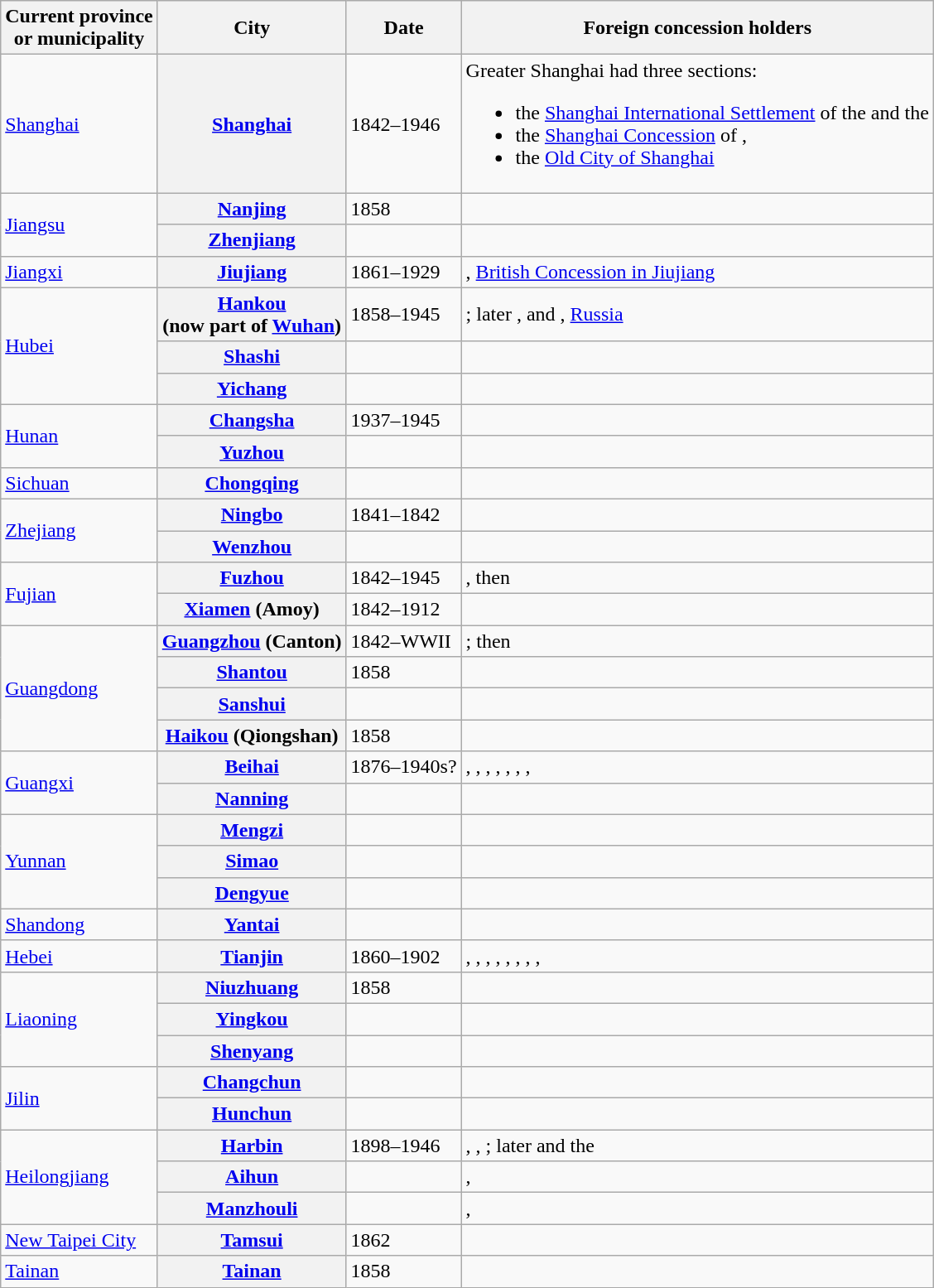<table class="wikitable">
<tr>
<th>Current province<br>or municipality</th>
<th>City</th>
<th>Date</th>
<th>Foreign concession holders</th>
</tr>
<tr>
<td><a href='#'>Shanghai</a></td>
<th scope="row"><a href='#'>Shanghai</a></th>
<td>1842–1946</td>
<td>Greater Shanghai had three sections:<br><ul><li>the <a href='#'>Shanghai International Settlement</a> of the  and the </li><li>the <a href='#'>Shanghai Concession</a> of ,</li><li>the <a href='#'>Old City of Shanghai</a></li></ul></td>
</tr>
<tr>
<td rowspan="2"><a href='#'>Jiangsu</a></td>
<th scope="row"><a href='#'>Nanjing</a></th>
<td>1858</td>
<td></td>
</tr>
<tr>
<th scope="row"><a href='#'>Zhenjiang</a></th>
<td></td>
<td></td>
</tr>
<tr>
<td><a href='#'>Jiangxi</a></td>
<th scope="row"><a href='#'>Jiujiang</a></th>
<td>1861–1929</td>
<td>, <a href='#'>British Concession in Jiujiang</a></td>
</tr>
<tr>
<td rowspan="3"><a href='#'>Hubei</a></td>
<th scope="row"><a href='#'>Hankou</a><br>(now part of <a href='#'>Wuhan</a>)</th>
<td>1858–1945</td>
<td>; later ,  and ,  <a href='#'>Russia</a></td>
</tr>
<tr>
<th scope="row"><a href='#'>Shashi</a></th>
<td></td>
<td></td>
</tr>
<tr>
<th scope="row"><a href='#'>Yichang</a></th>
<td></td>
<td></td>
</tr>
<tr>
<td rowspan="2"><a href='#'>Hunan</a></td>
<th scope="row"><a href='#'>Changsha</a></th>
<td>1937–1945</td>
<td></td>
</tr>
<tr>
<th scope="row"><a href='#'>Yuzhou</a></th>
<td></td>
<td></td>
</tr>
<tr>
<td><a href='#'>Sichuan</a></td>
<th scope="row"><a href='#'>Chongqing</a></th>
<td></td>
<td></td>
</tr>
<tr>
<td rowspan="2"><a href='#'>Zhejiang</a></td>
<th scope="row"><a href='#'>Ningbo</a></th>
<td>1841–1842</td>
<td></td>
</tr>
<tr>
<th scope="row"><a href='#'>Wenzhou</a></th>
<td></td>
<td></td>
</tr>
<tr>
<td rowspan="2"><a href='#'>Fujian</a></td>
<th scope="row"><a href='#'>Fuzhou</a></th>
<td>1842–1945</td>
<td>, then </td>
</tr>
<tr>
<th scope="row"><a href='#'>Xiamen</a> (Amoy)</th>
<td>1842–1912</td>
<td></td>
</tr>
<tr>
<td rowspan="4"><a href='#'>Guangdong</a></td>
<th scope="row"><a href='#'>Guangzhou</a> (Canton)</th>
<td>1842–WWII</td>
<td>; then </td>
</tr>
<tr>
<th scope="row"><a href='#'>Shantou</a></th>
<td>1858</td>
<td></td>
</tr>
<tr>
<th scope="row"><a href='#'>Sanshui</a></th>
<td></td>
<td></td>
</tr>
<tr>
<th scope="row"><a href='#'>Haikou</a> (Qiongshan)</th>
<td>1858</td>
<td></td>
</tr>
<tr>
<td rowspan="2"><a href='#'>Guangxi</a></td>
<th scope="row"><a href='#'>Beihai</a></th>
<td>1876–1940s?</td>
<td>, , , , , , , </td>
</tr>
<tr>
<th scope="row"><a href='#'>Nanning</a></th>
<td></td>
<td></td>
</tr>
<tr>
<td rowspan="3"><a href='#'>Yunnan</a></td>
<th scope="row"><a href='#'>Mengzi</a></th>
<td></td>
<td></td>
</tr>
<tr>
<th scope="row"><a href='#'>Simao</a></th>
<td></td>
<td></td>
</tr>
<tr>
<th scope="row"><a href='#'>Dengyue</a></th>
<td></td>
<td></td>
</tr>
<tr>
<td><a href='#'>Shandong</a></td>
<th scope="row"><a href='#'>Yantai</a></th>
<td></td>
<td></td>
</tr>
<tr>
<td><a href='#'>Hebei</a></td>
<th scope="row"><a href='#'>Tianjin</a></th>
<td>1860–1902</td>
<td>, , , , , , , , </td>
</tr>
<tr>
<td rowspan="3"><a href='#'>Liaoning</a></td>
<th scope="row"><a href='#'>Niuzhuang</a></th>
<td>1858</td>
<td></td>
</tr>
<tr>
<th scope="row"><a href='#'>Yingkou</a></th>
<td></td>
<td></td>
</tr>
<tr>
<th scope="row"><a href='#'>Shenyang</a></th>
<td></td>
<td></td>
</tr>
<tr>
<td rowspan="2"><a href='#'>Jilin</a></td>
<th scope="row"><a href='#'>Changchun</a></th>
<td></td>
<td></td>
</tr>
<tr>
<th scope="row"><a href='#'>Hunchun</a></th>
<td></td>
<td></td>
</tr>
<tr>
<td rowspan="3"><a href='#'>Heilongjiang</a></td>
<th scope="row"><a href='#'>Harbin</a></th>
<td>1898–1946</td>
<td>, , ; later  and the </td>
</tr>
<tr>
<th scope="row"><a href='#'>Aihun</a></th>
<td></td>
<td>, </td>
</tr>
<tr>
<th scope="row"><a href='#'>Manzhouli</a></th>
<td></td>
<td>, </td>
</tr>
<tr>
<td><a href='#'>New Taipei City</a></td>
<th scope="row"><a href='#'>Tamsui</a></th>
<td>1862</td>
<td></td>
</tr>
<tr>
<td><a href='#'>Tainan</a></td>
<th scope="row"><a href='#'>Tainan</a></th>
<td>1858</td>
<td></td>
</tr>
</table>
